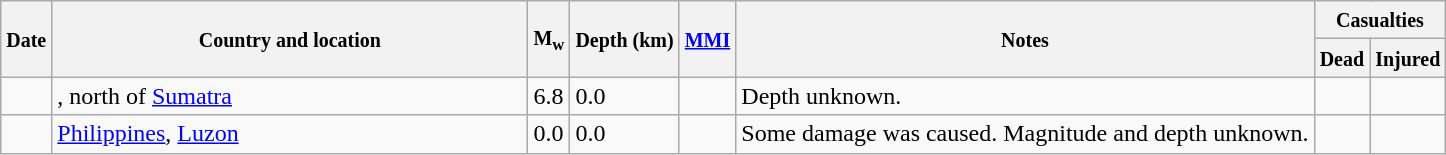<table class="wikitable sortable sort-under" style="border:1px black; margin-left:1em;">
<tr>
<th rowspan="2"><small>Date</small></th>
<th rowspan="2" style="width: 310px"><small>Country and location</small></th>
<th rowspan="2"><small>M<sub>w</sub></small></th>
<th rowspan="2"><small>Depth (km)</small></th>
<th rowspan="2"><small><a href='#'>MMI</a></small></th>
<th rowspan="2" class="unsortable"><small>Notes</small></th>
<th colspan="2"><small>Casualties</small></th>
</tr>
<tr>
<th><small>Dead</small></th>
<th><small>Injured</small></th>
</tr>
<tr>
<td></td>
<td>, north of <a href='#'>Sumatra</a></td>
<td>6.8</td>
<td>0.0</td>
<td></td>
<td>Depth unknown.</td>
<td></td>
<td></td>
</tr>
<tr>
<td></td>
<td> <a href='#'>Philippines</a>, <a href='#'>Luzon</a></td>
<td>0.0</td>
<td>0.0</td>
<td></td>
<td>Some damage was caused. Magnitude and depth unknown.</td>
<td></td>
<td></td>
</tr>
</table>
